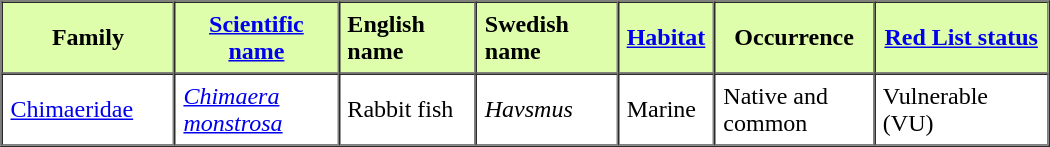<table style="width:700px" border=1 cellspacing=0 cellpadding=5>
<tr bgcolor="#defeac">
<th width=119>Family</th>
<th width=120><a href='#'>Scientific name</a></th>
<td width=100><strong>English name</strong></td>
<td width=100><strong>Swedish name</strong></td>
<th><a href='#'>Habitat</a></th>
<th width=105>Occurrence</th>
<th width=106 nowrap="nowrap"><a href='#'>Red List status</a></th>
</tr>
<tr>
<td><a href='#'>Chimaeridae</a></td>
<td><em><a href='#'>Chimaera monstrosa</a></em></td>
<td>Rabbit fish</td>
<td><em>Havsmus</em></td>
<td>Marine</td>
<td>Native and common</td>
<td>Vulnerable (VU)</td>
</tr>
</table>
